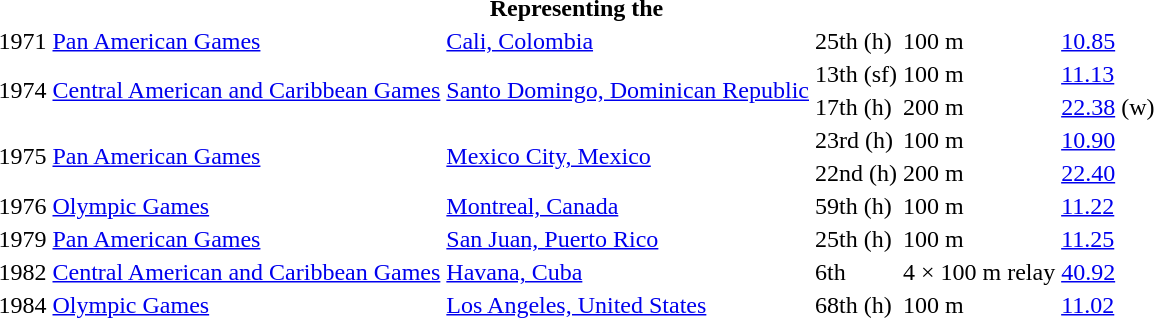<table>
<tr>
<th colspan="6">Representing the </th>
</tr>
<tr>
<td>1971</td>
<td><a href='#'>Pan American Games</a></td>
<td><a href='#'>Cali, Colombia</a></td>
<td>25th (h)</td>
<td>100 m</td>
<td><a href='#'>10.85</a></td>
</tr>
<tr>
<td rowspan=2>1974</td>
<td rowspan=2><a href='#'>Central American and Caribbean Games</a></td>
<td rowspan=2><a href='#'>Santo Domingo, Dominican Republic</a></td>
<td>13th (sf)</td>
<td>100 m</td>
<td><a href='#'>11.13</a></td>
</tr>
<tr>
<td>17th (h)</td>
<td>200 m</td>
<td><a href='#'>22.38</a> (w)</td>
</tr>
<tr>
<td rowspan=2>1975</td>
<td rowspan=2><a href='#'>Pan American Games</a></td>
<td rowspan=2><a href='#'>Mexico City, Mexico</a></td>
<td>23rd (h)</td>
<td>100 m</td>
<td><a href='#'>10.90</a></td>
</tr>
<tr>
<td>22nd (h)</td>
<td>200 m</td>
<td><a href='#'>22.40</a></td>
</tr>
<tr>
<td>1976</td>
<td><a href='#'>Olympic Games</a></td>
<td><a href='#'>Montreal, Canada</a></td>
<td>59th (h)</td>
<td>100 m</td>
<td><a href='#'>11.22</a></td>
</tr>
<tr>
<td>1979</td>
<td><a href='#'>Pan American Games</a></td>
<td><a href='#'>San Juan, Puerto Rico</a></td>
<td>25th (h)</td>
<td>100 m</td>
<td><a href='#'>11.25</a></td>
</tr>
<tr>
<td>1982</td>
<td><a href='#'>Central American and Caribbean Games</a></td>
<td><a href='#'>Havana, Cuba</a></td>
<td>6th</td>
<td>4 × 100 m relay</td>
<td><a href='#'>40.92</a></td>
</tr>
<tr>
<td>1984</td>
<td><a href='#'>Olympic Games</a></td>
<td><a href='#'>Los Angeles, United States</a></td>
<td>68th (h)</td>
<td>100 m</td>
<td><a href='#'>11.02</a></td>
</tr>
</table>
